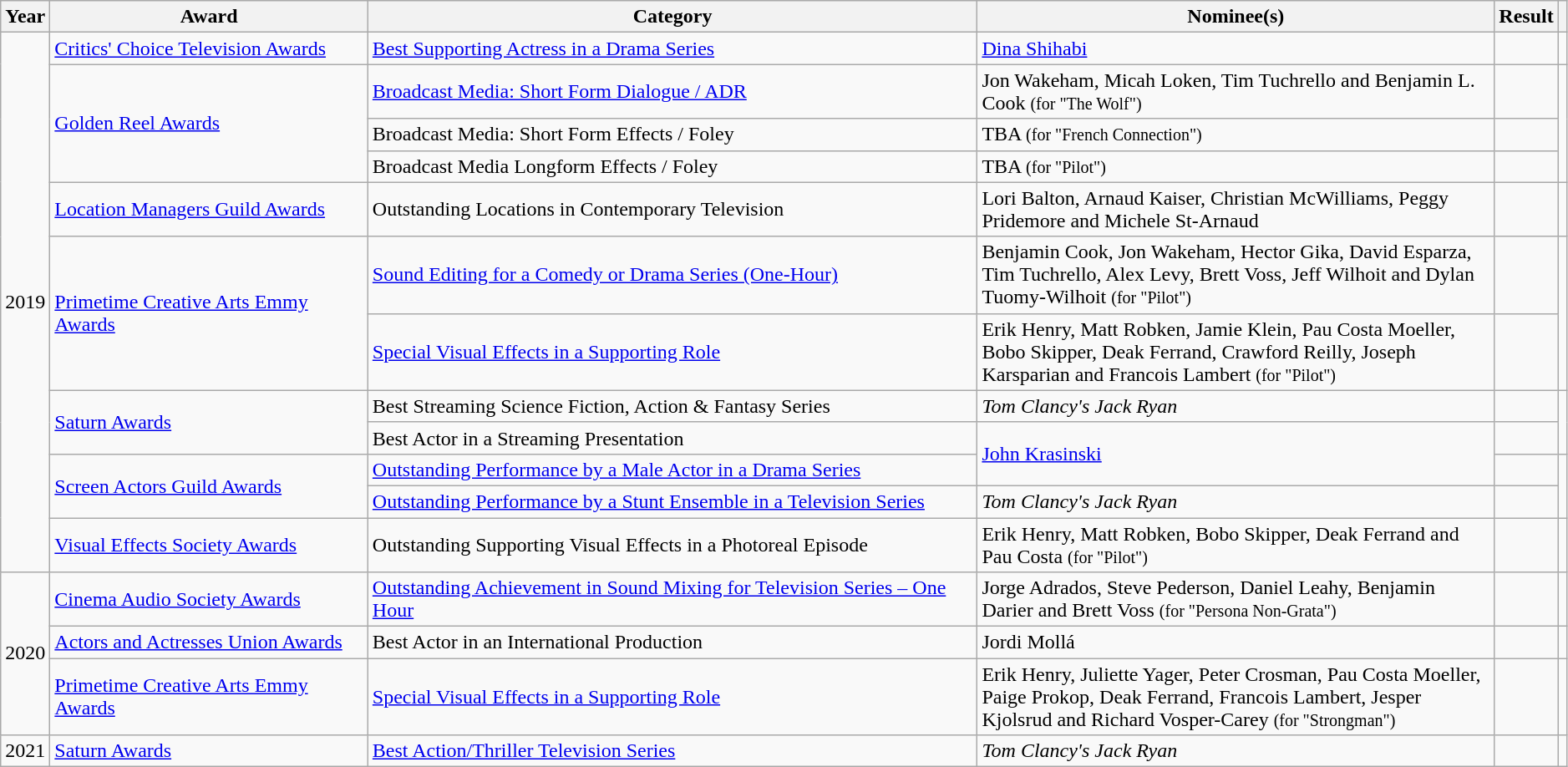<table class="wikitable sortable" style="width:99%">
<tr>
<th scope="col">Year</th>
<th scope="col">Award</th>
<th scope="col">Category</th>
<th scope="col" style="width:33%;">Nominee(s)</th>
<th scope="col">Result</th>
<th scope="col" class="unsortable"></th>
</tr>
<tr>
<td rowspan="12" style="text-align:center;">2019</td>
<td><a href='#'>Critics' Choice Television Awards</a></td>
<td><a href='#'>Best Supporting Actress in a Drama Series</a></td>
<td><a href='#'>Dina Shihabi</a></td>
<td></td>
<td style="text-align:center;"></td>
</tr>
<tr>
<td rowspan="3"><a href='#'>Golden Reel Awards</a></td>
<td><a href='#'>Broadcast Media: Short Form Dialogue / ADR</a></td>
<td>Jon Wakeham, Micah Loken, Tim Tuchrello and Benjamin L. Cook <small>(for "The Wolf")</small></td>
<td></td>
<td rowspan="3" style="text-align:center;"></td>
</tr>
<tr>
<td>Broadcast Media: Short Form Effects / Foley</td>
<td>TBA <small>(for "French Connection")</small></td>
<td></td>
</tr>
<tr>
<td>Broadcast Media Longform Effects / Foley</td>
<td>TBA <small>(for "Pilot")</small></td>
<td></td>
</tr>
<tr>
<td><a href='#'>Location Managers Guild Awards</a></td>
<td>Outstanding Locations in Contemporary Television</td>
<td>Lori Balton, Arnaud Kaiser, Christian McWilliams, Peggy Pridemore and Michele St-Arnaud</td>
<td></td>
<td style="text-align:center;"></td>
</tr>
<tr>
<td rowspan="2"><a href='#'>Primetime Creative Arts Emmy Awards</a></td>
<td><a href='#'>Sound Editing for a Comedy or Drama Series (One-Hour)</a></td>
<td>Benjamin Cook, Jon Wakeham, Hector Gika, David Esparza, Tim Tuchrello, Alex Levy, Brett Voss, Jeff Wilhoit and Dylan Tuomy-Wilhoit <small>(for "Pilot")</small></td>
<td></td>
<td rowspan="2" style="text-align:center;"></td>
</tr>
<tr>
<td><a href='#'>Special Visual Effects in a Supporting Role</a></td>
<td>Erik Henry, Matt Robken, Jamie Klein, Pau Costa Moeller, Bobo Skipper, Deak Ferrand, Crawford Reilly, Joseph Karsparian and Francois Lambert <small>(for "Pilot")</small></td>
<td></td>
</tr>
<tr>
<td rowspan="2"><a href='#'>Saturn Awards</a></td>
<td>Best Streaming Science Fiction, Action & Fantasy Series</td>
<td><em>Tom Clancy's Jack Ryan</em></td>
<td></td>
<td rowspan="2" style="text-align:center;"></td>
</tr>
<tr>
<td>Best Actor in a Streaming Presentation</td>
<td rowspan="2"><a href='#'>John Krasinski</a></td>
<td></td>
</tr>
<tr>
<td rowspan="2"><a href='#'>Screen Actors Guild Awards</a></td>
<td><a href='#'>Outstanding Performance by a Male Actor in a Drama Series</a></td>
<td></td>
<td rowspan="2" style="text-align:center;"></td>
</tr>
<tr>
<td><a href='#'>Outstanding Performance by a Stunt Ensemble in a Television Series</a></td>
<td><em>Tom Clancy's Jack Ryan</em></td>
<td></td>
</tr>
<tr>
<td><a href='#'>Visual Effects Society Awards</a></td>
<td>Outstanding Supporting Visual Effects in a Photoreal Episode</td>
<td>Erik Henry, Matt Robken, Bobo Skipper, Deak Ferrand and Pau Costa <small>(for "Pilot")</small></td>
<td></td>
<td style="text-align:center;"></td>
</tr>
<tr>
<td rowspan="3" style="text-align:center;">2020</td>
<td><a href='#'>Cinema Audio Society Awards</a></td>
<td><a href='#'>Outstanding Achievement in Sound Mixing for Television Series – One Hour</a></td>
<td>Jorge Adrados, Steve Pederson, Daniel Leahy, Benjamin Darier and Brett Voss <small>(for "Persona Non-Grata")</small></td>
<td></td>
<td style="text-align:center;"></td>
</tr>
<tr>
<td><a href='#'>Actors and Actresses Union Awards</a></td>
<td>Best Actor in an International Production</td>
<td>Jordi Mollá</td>
<td></td>
<td align = "center"></td>
</tr>
<tr>
<td><a href='#'>Primetime Creative Arts Emmy Awards</a></td>
<td><a href='#'>Special Visual Effects in a Supporting Role</a></td>
<td>Erik Henry, Juliette Yager, Peter Crosman, Pau Costa Moeller, Paige Prokop, Deak Ferrand, Francois Lambert, Jesper Kjolsrud and Richard Vosper-Carey <small>(for "Strongman")</small></td>
<td></td>
<td style="text-align:center;"></td>
</tr>
<tr>
<td style="text-align:center;">2021</td>
<td><a href='#'>Saturn Awards</a></td>
<td><a href='#'>Best Action/Thriller Television Series</a></td>
<td><em>Tom Clancy's Jack Ryan</em></td>
<td></td>
<td style="text-align:center;"></td>
</tr>
</table>
